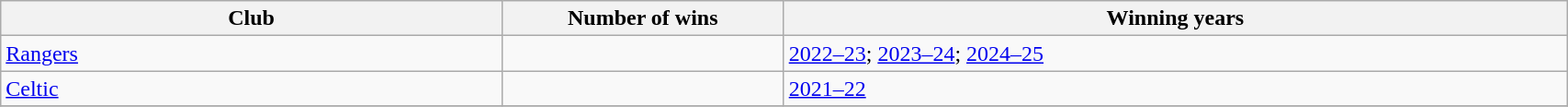<table class="wikitable sortable" style="width:90%">
<tr>
<th width=32%>Club</th>
<th Width=18%>Number of wins</th>
<th Width=50% class="unsortable">Winning years</th>
</tr>
<tr>
<td><a href='#'>Rangers</a></td>
<td></td>
<td><a href='#'>2022–23</a>; <a href='#'>2023–24</a>; <a href='#'>2024–25</a></td>
</tr>
<tr>
<td><a href='#'>Celtic</a></td>
<td></td>
<td><a href='#'>2021–22</a></td>
</tr>
<tr>
</tr>
</table>
